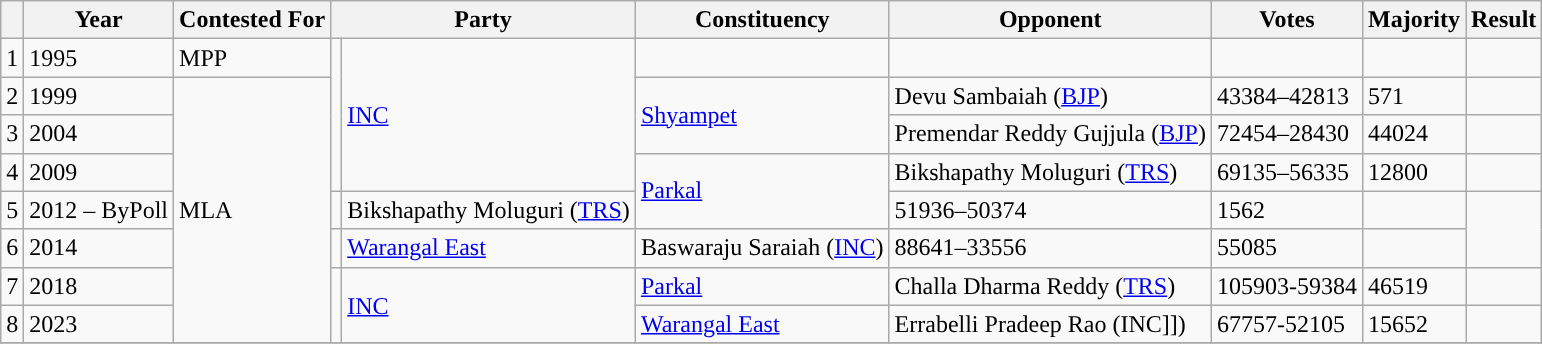<table class="wikitable">
<tr>
<th></th>
<th>Year</th>
<th>Contested For</th>
<th colspan="2">Party</th>
<th>Constituency</th>
<th>Opponent</th>
<th>Votes</th>
<th>Majority</th>
<th>Result</th>
</tr>
<tr>
<td>1</td>
<td>1995</td>
<td>MPP</td>
<td rowspan="4" style="background-color: "></td>
<td rowspan="4"><a href='#'>INC</a></td>
<td></td>
<td></td>
<td></td>
<td></td>
<td></td>
</tr>
<tr>
<td>2</td>
<td>1999</td>
<td rowspan="7">MLA</td>
<td rowspan="2"><a href='#'>Shyampet</a></td>
<td>Devu Sambaiah (<a href='#'>BJP</a>)</td>
<td>43384–42813</td>
<td>571</td>
<td> </td>
</tr>
<tr>
<td>3</td>
<td>2004</td>
<td>Premendar Reddy Gujjula (<a href='#'>BJP</a>)</td>
<td>72454–28430</td>
<td>44024</td>
<td> </td>
</tr>
<tr>
<td>4</td>
<td>2009</td>
<td rowspan="2"><a href='#'>Parkal</a></td>
<td>Bikshapathy Moluguri	 (<a href='#'>TRS</a>)</td>
<td>69135–56335</td>
<td>12800</td>
<td> </td>
</tr>
<tr>
<td>5</td>
<td>2012 – ByPoll</td>
<td></td>
<td>Bikshapathy Moluguri	 (<a href='#'>TRS</a>)</td>
<td>51936–50374</td>
<td>1562</td>
<td> </td>
</tr>
<tr>
<td>6</td>
<td>2014</td>
<td></td>
<td><a href='#'>Warangal East</a></td>
<td>Baswaraju Saraiah	 (<a href='#'>INC</a>)</td>
<td>88641–33556</td>
<td>55085</td>
<td> </td>
</tr>
<tr>
<td>7</td>
<td>2018</td>
<td rowspan="2" style="background-color: "></td>
<td rowspan="2"><a href='#'>INC</a></td>
<td><a href='#'>Parkal</a></td>
<td>Challa Dharma Reddy	 (<a href='#'>TRS</a>)</td>
<td>105903-59384</td>
<td>46519</td>
<td> </td>
</tr>
<tr>
<td>8</td>
<td>2023</td>
<td><a href='#'>Warangal East</a></td>
<td>Errabelli Pradeep Rao (INC]])</td>
<td>67757-52105</td>
<td>15652</td>
<td></td>
</tr>
<tr>
</tr>
</table>
